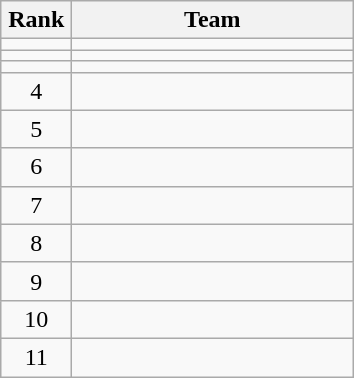<table class="wikitable" style="text-align: center;">
<tr>
<th width=40>Rank</th>
<th width=180>Team</th>
</tr>
<tr>
<td></td>
<td align=left></td>
</tr>
<tr>
<td></td>
<td align=left></td>
</tr>
<tr>
<td></td>
<td align=left></td>
</tr>
<tr>
<td>4</td>
<td align=left></td>
</tr>
<tr>
<td>5</td>
<td align=left></td>
</tr>
<tr>
<td>6</td>
<td align=left></td>
</tr>
<tr>
<td>7</td>
<td align=left></td>
</tr>
<tr>
<td>8</td>
<td align=left></td>
</tr>
<tr>
<td>9</td>
<td align=left></td>
</tr>
<tr>
<td>10</td>
<td align=left></td>
</tr>
<tr>
<td>11</td>
<td align=left></td>
</tr>
</table>
